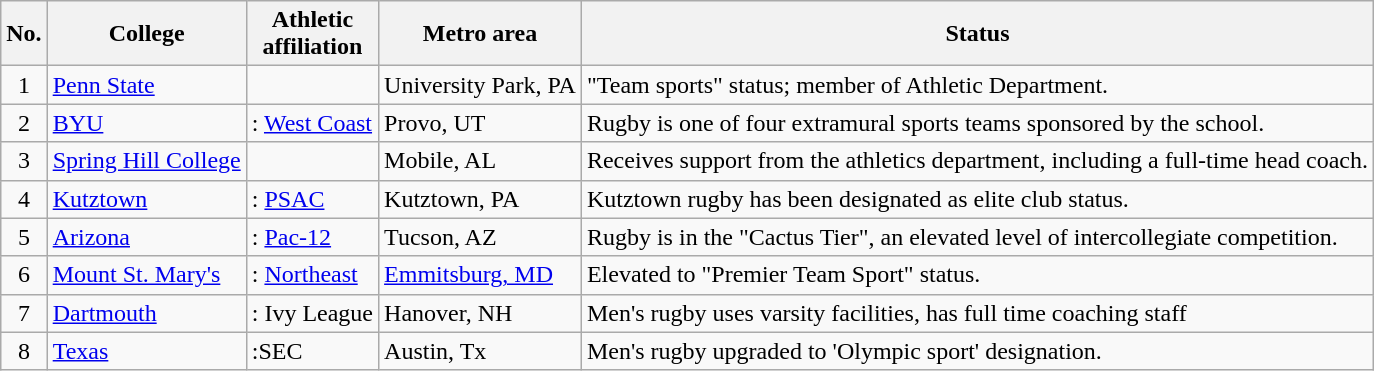<table class="wikitable sortable">
<tr>
<th>No.</th>
<th>College</th>
<th>Athletic<br>affiliation</th>
<th>Metro area</th>
<th class=unsortable>Status</th>
</tr>
<tr>
<td align="center">1</td>
<td><a href='#'>Penn State</a></td>
<td></td>
<td>University Park, PA</td>
<td>"Team sports" status; member of Athletic Department.</td>
</tr>
<tr>
<td align="center">2</td>
<td><a href='#'>BYU</a></td>
<td>: <a href='#'>West Coast</a></td>
<td>Provo, UT</td>
<td>Rugby is one of four extramural sports teams sponsored by the school.</td>
</tr>
<tr>
<td align="center">3</td>
<td><a href='#'>Spring Hill College</a></td>
<td></td>
<td>Mobile, AL</td>
<td>Receives support from the athletics department, including a full-time head coach.</td>
</tr>
<tr>
<td align="center">4</td>
<td><a href='#'>Kutztown</a></td>
<td>: <a href='#'>PSAC</a></td>
<td>Kutztown, PA</td>
<td>Kutztown rugby has been designated as elite club status.</td>
</tr>
<tr>
<td align="center">5</td>
<td><a href='#'>Arizona</a></td>
<td>: <a href='#'>Pac-12</a></td>
<td>Tucson, AZ</td>
<td>Rugby is in the "Cactus Tier", an elevated level of intercollegiate competition.</td>
</tr>
<tr>
<td align="center">6</td>
<td><a href='#'>Mount St. Mary's</a></td>
<td>: <a href='#'>Northeast</a></td>
<td><a href='#'>Emmitsburg, MD</a></td>
<td>Elevated to "Premier Team Sport" status.</td>
</tr>
<tr>
<td align="center">7</td>
<td><a href='#'>Dartmouth</a></td>
<td>: Ivy League</td>
<td>Hanover, NH</td>
<td>Men's rugby uses varsity facilities, has full time coaching staff</td>
</tr>
<tr>
<td align="center">8</td>
<td><a href='#'>Texas</a></td>
<td>:SEC</td>
<td>Austin, Tx</td>
<td>Men's rugby upgraded to 'Olympic sport' designation.</td>
</tr>
</table>
